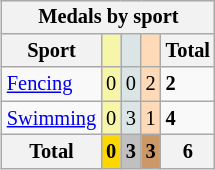<table class="wikitable" style="font-size:85%; float:right;">
<tr style="background:#efefef;">
<th colspan=5>Medals by sport</th>
</tr>
<tr>
<th>Sport</th>
<td bgcolor=F7F6A8></td>
<td bgcolor=DCE5E5></td>
<td bgcolor=FFDAB9></td>
<th>Total</th>
</tr>
<tr>
<td><a href='#'>Fencing</a></td>
<td bgcolor=F7F6A8>0</td>
<td bgcolor=DCE5E5>0</td>
<td bgcolor=FFDAB9>2</td>
<td><strong>2</strong></td>
</tr>
<tr>
<td><a href='#'>Swimming</a></td>
<td bgcolor=F7F6A8>0</td>
<td bgcolor=DCE5E5>3</td>
<td bgcolor=FFDAB9>1</td>
<td><strong>4</strong></td>
</tr>
<tr>
<th>Total</th>
<th style=background:gold>0</th>
<th style=background:silver>3</th>
<th style=background:#c96>3</th>
<th>6</th>
</tr>
</table>
